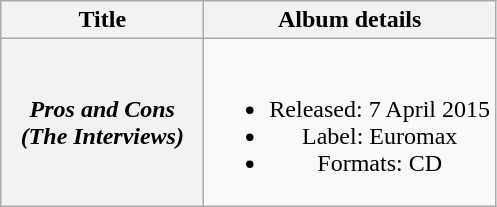<table class="wikitable plainrowheaders" style="text-align:center;">
<tr>
<th scope="col" style="width:8em;">Title</th>
<th scope="col">Album details</th>
</tr>
<tr>
<th scope="row"><em>Pros and Cons (The Interviews)</em></th>
<td><br><ul><li>Released: 7 April 2015</li><li>Label: Euromax</li><li>Formats: CD</li></ul></td>
</tr>
</table>
